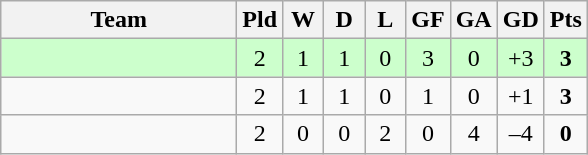<table class="wikitable" style="text-align:center;">
<tr>
<th width=150>Team</th>
<th width=20>Pld</th>
<th width=20>W</th>
<th width=20>D</th>
<th width=20>L</th>
<th width=20>GF</th>
<th width=20>GA</th>
<th width=20>GD</th>
<th width=20>Pts</th>
</tr>
<tr bgcolor="#ccffcc">
<td align="left"></td>
<td>2</td>
<td>1</td>
<td>1</td>
<td>0</td>
<td>3</td>
<td>0</td>
<td>+3</td>
<td><strong>3</strong></td>
</tr>
<tr>
<td align="left"></td>
<td>2</td>
<td>1</td>
<td>1</td>
<td>0</td>
<td>1</td>
<td>0</td>
<td>+1</td>
<td><strong>3</strong></td>
</tr>
<tr>
<td align="left"></td>
<td>2</td>
<td>0</td>
<td>0</td>
<td>2</td>
<td>0</td>
<td>4</td>
<td>–4</td>
<td><strong>0</strong></td>
</tr>
</table>
